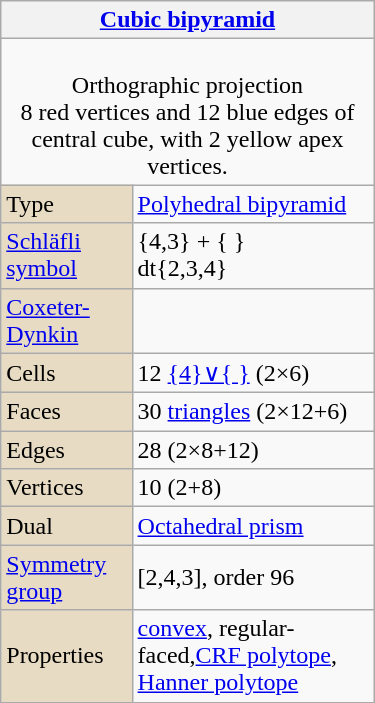<table class="wikitable" align="right" style="margin-left:10px" width="250">
<tr>
<th bgcolor=#e7dcc3 colspan=3><a href='#'>Cubic bipyramid</a></th>
</tr>
<tr>
<td align=center colspan=3><br>Orthographic projection<br>8 red vertices and 12 blue edges of central cube, with 2 yellow apex vertices.</td>
</tr>
<tr>
<td bgcolor=#e7dcc3>Type</td>
<td><a href='#'>Polyhedral bipyramid</a></td>
</tr>
<tr>
<td bgcolor=#e7dcc3><a href='#'>Schläfli symbol</a></td>
<td>{4,3} + { }<br>dt{2,3,4}</td>
</tr>
<tr>
<td bgcolor=#e7dcc3><a href='#'>Coxeter-Dynkin</a></td>
<td></td>
</tr>
<tr>
<td bgcolor=#e7dcc3>Cells</td>
<td>12 <a href='#'>{4}∨{ }</a>  (2×6)</td>
</tr>
<tr>
<td bgcolor=#e7dcc3>Faces</td>
<td>30 <a href='#'>triangles</a> (2×12+6)</td>
</tr>
<tr>
<td bgcolor=#e7dcc3>Edges</td>
<td>28 (2×8+12)</td>
</tr>
<tr>
<td bgcolor=#e7dcc3>Vertices</td>
<td>10 (2+8)</td>
</tr>
<tr>
<td bgcolor=#e7dcc3>Dual</td>
<td><a href='#'>Octahedral prism</a></td>
</tr>
<tr>
<td bgcolor=#e7dcc3><a href='#'>Symmetry group</a></td>
<td>[2,4,3], order 96</td>
</tr>
<tr>
<td bgcolor=#e7dcc3>Properties</td>
<td><a href='#'>convex</a>, regular-faced,<a href='#'>CRF polytope</a>, <a href='#'>Hanner polytope</a></td>
</tr>
</table>
